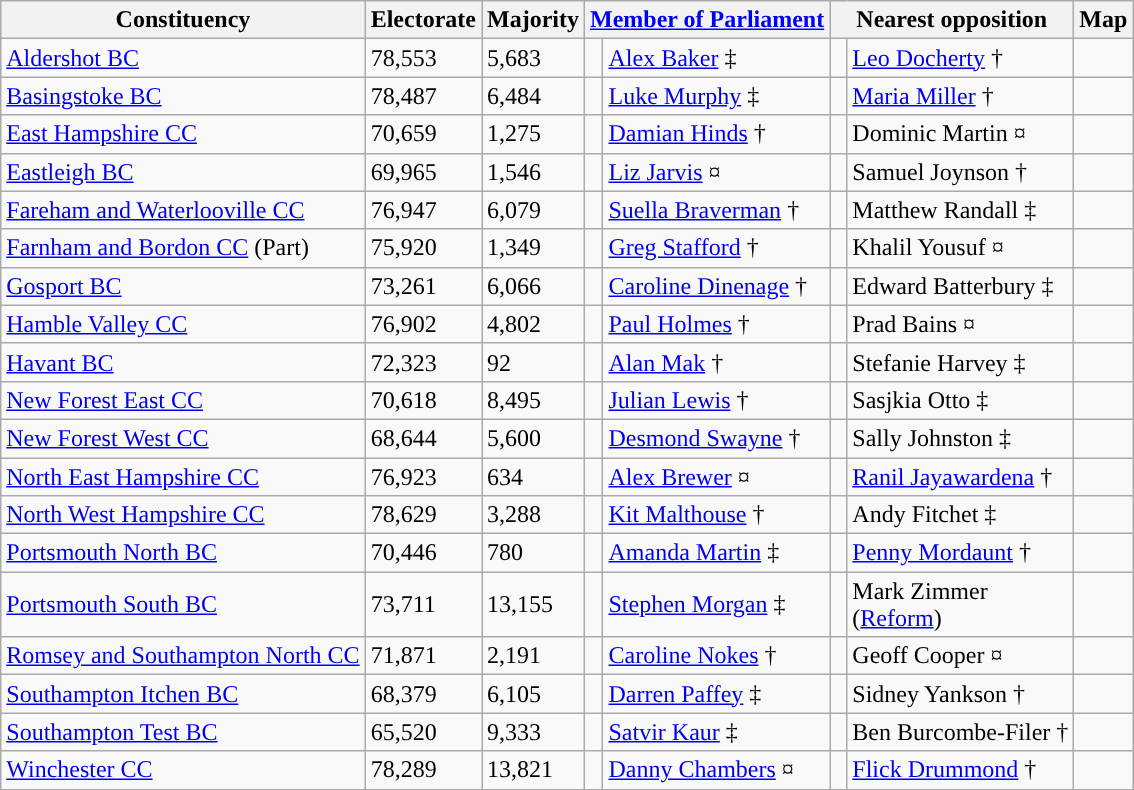<table class="wikitable sortable">
<tr>
<th rowspan=1>Constituency</th>
<th rowspan=1>Electorate</th>
<th rowspan=1>Majority</th>
<th colspan=2 class=unsortable><a href='#'>Member of Parliament</a></th>
<th colspan=2 class=unsortable>Nearest opposition</th>
<th rowspan=1 class=unsortable>Map</th>
</tr>
<tr>
<td><a href='#'>Aldershot BC</a></td>
<td>78,553</td>
<td>5,683</td>
<td style="color:inherit;background:"> </td>
<td><a href='#'>Alex Baker</a> ‡</td>
<td style="color:inherit;background:"> </td>
<td><a href='#'>Leo Docherty</a> †</td>
<td></td>
</tr>
<tr>
<td><a href='#'>Basingstoke BC</a></td>
<td>78,487</td>
<td>6,484</td>
<td style="color:inherit;background:"> </td>
<td><a href='#'>Luke Murphy</a> ‡</td>
<td style="color:inherit;background:"> </td>
<td><a href='#'>Maria Miller</a> †</td>
<td></td>
</tr>
<tr>
<td><a href='#'>East Hampshire CC</a></td>
<td>70,659</td>
<td>1,275</td>
<td style="color:inherit;background:"> </td>
<td><a href='#'>Damian Hinds</a> †</td>
<td style="color:inherit;background:"> </td>
<td>Dominic Martin ¤</td>
<td></td>
</tr>
<tr>
<td><a href='#'>Eastleigh BC</a></td>
<td>69,965</td>
<td>1,546</td>
<td style="color:inherit;background:"> </td>
<td><a href='#'>Liz Jarvis</a> ¤</td>
<td style="color:inherit;background:"> </td>
<td>Samuel Joynson †</td>
<td></td>
</tr>
<tr>
<td><a href='#'>Fareham and Waterlooville CC</a></td>
<td>76,947</td>
<td>6,079</td>
<td style="color:inherit;background:"> </td>
<td><a href='#'>Suella Braverman</a> †</td>
<td style="color:inherit;background:"> </td>
<td>Matthew Randall ‡</td>
<td></td>
</tr>
<tr>
<td><a href='#'>Farnham and Bordon CC</a> (Part)</td>
<td>75,920</td>
<td>1,349</td>
<td style="color:inherit;background:"> </td>
<td><a href='#'>Greg Stafford</a> †</td>
<td style="color:inherit;background:"> </td>
<td>Khalil Yousuf ¤</td>
<td></td>
</tr>
<tr>
<td><a href='#'>Gosport BC</a></td>
<td>73,261</td>
<td>6,066</td>
<td style="color:inherit;background:"> </td>
<td><a href='#'>Caroline Dinenage</a> †</td>
<td style="color:inherit;background:"> </td>
<td>Edward Batterbury ‡</td>
<td></td>
</tr>
<tr>
<td><a href='#'>Hamble Valley CC</a></td>
<td>76,902</td>
<td>4,802</td>
<td style="color:inherit;background:"> </td>
<td><a href='#'>Paul Holmes</a> †</td>
<td style="color:inherit;background:"> </td>
<td>Prad Bains ¤</td>
<td></td>
</tr>
<tr>
<td><a href='#'>Havant BC</a></td>
<td>72,323</td>
<td>92</td>
<td style="color:inherit;background:"> </td>
<td><a href='#'>Alan Mak</a> †</td>
<td style="color:inherit;background:"> </td>
<td>Stefanie Harvey ‡</td>
<td></td>
</tr>
<tr>
<td><a href='#'>New Forest East CC</a></td>
<td>70,618</td>
<td>8,495</td>
<td style="color:inherit;background:"> </td>
<td><a href='#'>Julian Lewis</a> †</td>
<td style="color:inherit;background:"> </td>
<td>Sasjkia Otto ‡</td>
<td></td>
</tr>
<tr>
<td><a href='#'>New Forest West CC</a></td>
<td>68,644</td>
<td>5,600</td>
<td style="color:inherit;background:"> </td>
<td><a href='#'>Desmond Swayne</a> †</td>
<td style="color:inherit;background:"> </td>
<td>Sally Johnston ‡</td>
<td></td>
</tr>
<tr>
<td><a href='#'>North East Hampshire CC</a></td>
<td>76,923</td>
<td>634</td>
<td style="color:inherit;background:"> </td>
<td><a href='#'>Alex Brewer</a> ¤</td>
<td style="color:inherit;background:"> </td>
<td><a href='#'>Ranil Jayawardena</a> †</td>
<td></td>
</tr>
<tr>
<td><a href='#'>North West Hampshire CC</a></td>
<td>78,629</td>
<td>3,288</td>
<td style="color:inherit;background:"> </td>
<td><a href='#'>Kit Malthouse</a> †</td>
<td style="color:inherit;background:"> </td>
<td>Andy Fitchet ‡</td>
<td></td>
</tr>
<tr>
<td><a href='#'>Portsmouth North BC</a></td>
<td>70,446</td>
<td>780</td>
<td style="color:inherit;background:"> </td>
<td><a href='#'>Amanda Martin</a> ‡</td>
<td style="color:inherit;background:"> </td>
<td><a href='#'>Penny Mordaunt</a> †</td>
<td></td>
</tr>
<tr>
<td><a href='#'>Portsmouth South BC</a></td>
<td>73,711</td>
<td>13,155</td>
<td style="color:inherit;background:"> </td>
<td><a href='#'>Stephen Morgan</a> ‡</td>
<td style="color:inherit;background:"> </td>
<td>Mark Zimmer<br>(<a href='#'>Reform</a>)</td>
<td></td>
</tr>
<tr>
<td><a href='#'>Romsey and Southampton North CC</a></td>
<td>71,871</td>
<td>2,191</td>
<td style="color:inherit;background:"> </td>
<td><a href='#'>Caroline Nokes</a> †</td>
<td style="color:inherit;background:"> </td>
<td>Geoff Cooper ¤</td>
<td></td>
</tr>
<tr>
<td><a href='#'>Southampton Itchen BC</a></td>
<td>68,379</td>
<td>6,105</td>
<td style="color:inherit;background:"> </td>
<td><a href='#'>Darren Paffey</a> ‡</td>
<td style="color:inherit;background:"> </td>
<td>Sidney Yankson †</td>
<td></td>
</tr>
<tr>
<td><a href='#'>Southampton Test BC</a></td>
<td>65,520</td>
<td>9,333</td>
<td style="color:inherit;background:"> </td>
<td><a href='#'>Satvir Kaur</a> ‡</td>
<td style="color:inherit;background:"> </td>
<td>Ben Burcombe-Filer †</td>
<td></td>
</tr>
<tr>
<td><a href='#'>Winchester CC</a></td>
<td>78,289</td>
<td>13,821</td>
<td style="color:inherit;background:"> </td>
<td><a href='#'>Danny Chambers</a> ¤</td>
<td style="color:inherit;background:"> </td>
<td><a href='#'>Flick Drummond</a> †</td>
<td></td>
</tr>
<tr>
</tr>
</table>
